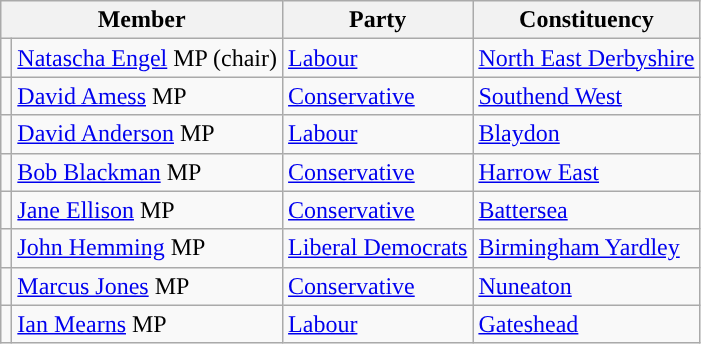<table class="wikitable">
<tr>
<th colspan="2" valign="top">Member</th>
<th valign="top">Party</th>
<th valign="top">Constituency</th>
</tr>
<tr>
<td style="color:inherit;background:"></td>
<td><a href='#'>Natascha Engel</a> MP (chair)</td>
<td><a href='#'>Labour</a></td>
<td><a href='#'>North East Derbyshire</a></td>
</tr>
<tr>
<td style="color:inherit;background:"></td>
<td><a href='#'>David Amess</a> MP</td>
<td><a href='#'>Conservative</a></td>
<td><a href='#'>Southend West</a></td>
</tr>
<tr>
<td style="color:inherit;background:"></td>
<td><a href='#'>David Anderson</a> MP</td>
<td><a href='#'>Labour</a></td>
<td><a href='#'>Blaydon</a></td>
</tr>
<tr>
<td style="color:inherit;background:"></td>
<td><a href='#'>Bob Blackman</a> MP</td>
<td><a href='#'>Conservative</a></td>
<td><a href='#'>Harrow East</a></td>
</tr>
<tr>
<td style="color:inherit;background:"></td>
<td><a href='#'>Jane Ellison</a> MP</td>
<td><a href='#'>Conservative</a></td>
<td><a href='#'>Battersea</a></td>
</tr>
<tr>
<td style="color:inherit;background:"></td>
<td><a href='#'>John Hemming</a> MP</td>
<td><a href='#'>Liberal Democrats</a></td>
<td><a href='#'>Birmingham Yardley</a></td>
</tr>
<tr>
<td style="color:inherit;background:"></td>
<td><a href='#'>Marcus Jones</a> MP</td>
<td><a href='#'>Conservative</a></td>
<td><a href='#'>Nuneaton</a></td>
</tr>
<tr>
<td style="color:inherit;background:"></td>
<td><a href='#'>Ian Mearns</a> MP</td>
<td><a href='#'>Labour</a></td>
<td><a href='#'>Gateshead</a></td>
</tr>
</table>
